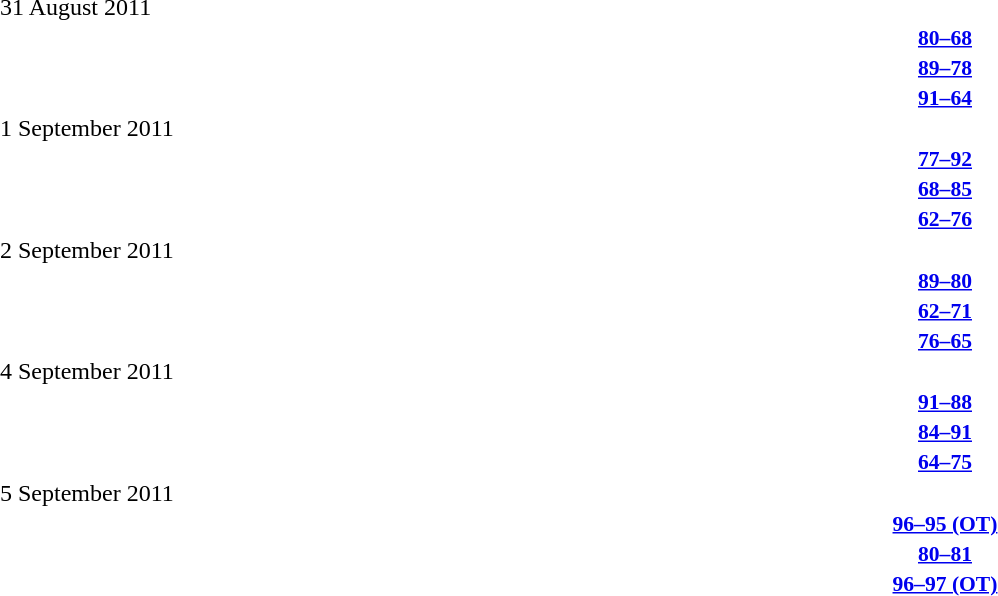<table style="width:100%;" cellspacing="1">
<tr>
<th width=25%></th>
<th width=10%></th>
<th width=25%></th>
</tr>
<tr>
<td>31 August 2011</td>
</tr>
<tr style=font-size:90%>
<td align=right><strong></strong></td>
<td align=center><strong> <a href='#'>80–68</a> </strong></td>
<td><strong></strong></td>
</tr>
<tr style=font-size:90%>
<td align=right><strong></strong></td>
<td align=center><strong> <a href='#'>89–78</a> </strong></td>
<td><strong></strong></td>
</tr>
<tr style=font-size:90%>
<td align=right><strong></strong></td>
<td align=center><strong> <a href='#'>91–64</a> </strong></td>
<td><strong></strong></td>
</tr>
<tr>
<td>1 September 2011</td>
</tr>
<tr style=font-size:90%>
<td align=right><strong></strong></td>
<td align=center><strong> <a href='#'>77–92</a> </strong></td>
<td><strong></strong></td>
</tr>
<tr style=font-size:90%>
<td align=right><strong></strong></td>
<td align=center><strong> <a href='#'>68–85</a> </strong></td>
<td><strong></strong></td>
</tr>
<tr style=font-size:90%>
<td align=right><strong></strong></td>
<td align=center><strong> <a href='#'>62–76</a> </strong></td>
<td><strong></strong></td>
</tr>
<tr>
<td>2 September 2011</td>
</tr>
<tr style=font-size:90%>
<td align=right><strong></strong></td>
<td align=center><strong> <a href='#'>89–80</a> </strong></td>
<td><strong></strong></td>
</tr>
<tr style=font-size:90%>
<td align=right><strong></strong></td>
<td align=center><strong> <a href='#'>62–71</a> </strong></td>
<td><strong></strong></td>
</tr>
<tr style=font-size:90%>
<td align=right><strong></strong></td>
<td align=center><strong> <a href='#'>76–65</a> </strong></td>
<td><strong></strong></td>
</tr>
<tr>
<td>4 September 2011</td>
</tr>
<tr style=font-size:90%>
<td align=right><strong></strong></td>
<td align=center><strong> <a href='#'>91–88</a> </strong></td>
<td><strong></strong></td>
</tr>
<tr style=font-size:90%>
<td align=right><strong></strong></td>
<td align=center><strong> <a href='#'>84–91</a> </strong></td>
<td><strong></strong></td>
</tr>
<tr style=font-size:90%>
<td align=right><strong></strong></td>
<td align=center><strong> <a href='#'>64–75</a> </strong></td>
<td><strong></strong></td>
</tr>
<tr>
<td>5 September 2011</td>
</tr>
<tr style=font-size:90%>
<td align=right><strong></strong></td>
<td align=center><strong> <a href='#'>96–95 (OT)</a> </strong></td>
<td><strong></strong></td>
</tr>
<tr style=font-size:90%>
<td align=right><strong></strong></td>
<td align=center><strong> <a href='#'>80–81</a> </strong></td>
<td><strong></strong></td>
</tr>
<tr style=font-size:90%>
<td align=right><strong></strong></td>
<td align=center><strong> <a href='#'>96–97 (OT)</a> </strong></td>
<td><strong></strong></td>
</tr>
</table>
